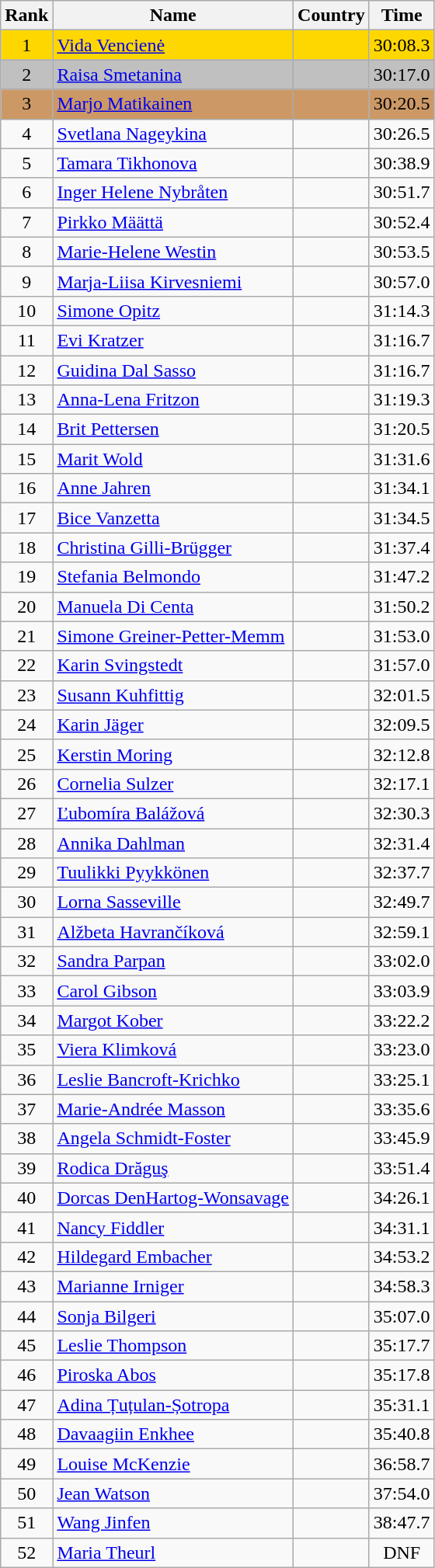<table class="wikitable sortable" style="text-align:center">
<tr>
<th>Rank</th>
<th>Name</th>
<th>Country</th>
<th>Time</th>
</tr>
<tr bgcolor=gold>
<td>1</td>
<td align="left"><a href='#'>Vida Vencienė</a></td>
<td align="left"></td>
<td>30:08.3</td>
</tr>
<tr bgcolor=silver>
<td>2</td>
<td align="left"><a href='#'>Raisa Smetanina</a></td>
<td align="left"></td>
<td>30:17.0</td>
</tr>
<tr bgcolor=#CC9966>
<td>3</td>
<td align="left"><a href='#'>Marjo Matikainen</a></td>
<td align="left"></td>
<td>30:20.5</td>
</tr>
<tr>
<td>4</td>
<td align="left"><a href='#'>Svetlana Nageykina</a></td>
<td align="left"></td>
<td>30:26.5</td>
</tr>
<tr>
<td>5</td>
<td align="left"><a href='#'>Tamara Tikhonova</a></td>
<td align="left"></td>
<td>30:38.9</td>
</tr>
<tr>
<td>6</td>
<td align="left"><a href='#'>Inger Helene Nybråten</a></td>
<td align="left"></td>
<td>30:51.7</td>
</tr>
<tr>
<td>7</td>
<td align="left"><a href='#'>Pirkko Määttä</a></td>
<td align="left"></td>
<td>30:52.4</td>
</tr>
<tr>
<td>8</td>
<td align="left"><a href='#'>Marie-Helene Westin</a></td>
<td align="left"></td>
<td>30:53.5</td>
</tr>
<tr>
<td>9</td>
<td align="left"><a href='#'>Marja-Liisa Kirvesniemi</a></td>
<td align="left"></td>
<td>30:57.0</td>
</tr>
<tr>
<td>10</td>
<td align="left"><a href='#'>Simone Opitz</a></td>
<td align="left"></td>
<td>31:14.3</td>
</tr>
<tr>
<td>11</td>
<td align="left"><a href='#'>Evi Kratzer</a></td>
<td align="left"></td>
<td>31:16.7</td>
</tr>
<tr>
<td>12</td>
<td align="left"><a href='#'>Guidina Dal Sasso</a></td>
<td align="left"></td>
<td>31:16.7</td>
</tr>
<tr>
<td>13</td>
<td align="left"><a href='#'>Anna-Lena Fritzon</a></td>
<td align="left"></td>
<td>31:19.3</td>
</tr>
<tr>
<td>14</td>
<td align="left"><a href='#'>Brit Pettersen</a></td>
<td align="left"></td>
<td>31:20.5</td>
</tr>
<tr>
<td>15</td>
<td align="left"><a href='#'>Marit Wold</a></td>
<td align="left"></td>
<td>31:31.6</td>
</tr>
<tr>
<td>16</td>
<td align="left"><a href='#'>Anne Jahren</a></td>
<td align="left"></td>
<td>31:34.1</td>
</tr>
<tr>
<td>17</td>
<td align="left"><a href='#'>Bice Vanzetta</a></td>
<td align="left"></td>
<td>31:34.5</td>
</tr>
<tr>
<td>18</td>
<td align="left"><a href='#'>Christina Gilli-Brügger</a></td>
<td align="left"></td>
<td>31:37.4</td>
</tr>
<tr>
<td>19</td>
<td align="left"><a href='#'>Stefania Belmondo</a></td>
<td align="left"></td>
<td>31:47.2</td>
</tr>
<tr>
<td>20</td>
<td align="left"><a href='#'>Manuela Di Centa</a></td>
<td align="left"></td>
<td>31:50.2</td>
</tr>
<tr>
<td>21</td>
<td align="left"><a href='#'>Simone Greiner-Petter-Memm</a></td>
<td align="left"></td>
<td>31:53.0</td>
</tr>
<tr>
<td>22</td>
<td align="left"><a href='#'>Karin Svingstedt</a></td>
<td align="left"></td>
<td>31:57.0</td>
</tr>
<tr>
<td>23</td>
<td align="left"><a href='#'>Susann Kuhfittig</a></td>
<td align="left"></td>
<td>32:01.5</td>
</tr>
<tr>
<td>24</td>
<td align="left"><a href='#'>Karin Jäger</a></td>
<td align="left"></td>
<td>32:09.5</td>
</tr>
<tr>
<td>25</td>
<td align="left"><a href='#'>Kerstin Moring</a></td>
<td align="left"></td>
<td>32:12.8</td>
</tr>
<tr>
<td>26</td>
<td align="left"><a href='#'>Cornelia Sulzer</a></td>
<td align="left"></td>
<td>32:17.1</td>
</tr>
<tr>
<td>27</td>
<td align="left"><a href='#'>Ľubomíra Balážová</a></td>
<td align="left"></td>
<td>32:30.3</td>
</tr>
<tr>
<td>28</td>
<td align="left"><a href='#'>Annika Dahlman</a></td>
<td align="left"></td>
<td>32:31.4</td>
</tr>
<tr>
<td>29</td>
<td align="left"><a href='#'>Tuulikki Pyykkönen</a></td>
<td align="left"></td>
<td>32:37.7</td>
</tr>
<tr>
<td>30</td>
<td align="left"><a href='#'>Lorna Sasseville</a></td>
<td align="left"></td>
<td>32:49.7</td>
</tr>
<tr>
<td>31</td>
<td align="left"><a href='#'>Alžbeta Havrančíková</a></td>
<td align="left"></td>
<td>32:59.1</td>
</tr>
<tr>
<td>32</td>
<td align="left"><a href='#'>Sandra Parpan</a></td>
<td align="left"></td>
<td>33:02.0</td>
</tr>
<tr>
<td>33</td>
<td align="left"><a href='#'>Carol Gibson</a></td>
<td align="left"></td>
<td>33:03.9</td>
</tr>
<tr>
<td>34</td>
<td align="left"><a href='#'>Margot Kober</a></td>
<td align="left"></td>
<td>33:22.2</td>
</tr>
<tr>
<td>35</td>
<td align="left"><a href='#'>Viera Klimková</a></td>
<td align="left"></td>
<td>33:23.0</td>
</tr>
<tr>
<td>36</td>
<td align="left"><a href='#'>Leslie Bancroft-Krichko</a></td>
<td align="left"></td>
<td>33:25.1</td>
</tr>
<tr>
<td>37</td>
<td align="left"><a href='#'>Marie-Andrée Masson</a></td>
<td align="left"></td>
<td>33:35.6</td>
</tr>
<tr>
<td>38</td>
<td align="left"><a href='#'>Angela Schmidt-Foster</a></td>
<td align="left"></td>
<td>33:45.9</td>
</tr>
<tr>
<td>39</td>
<td align="left"><a href='#'>Rodica Drăguş</a></td>
<td align="left"></td>
<td>33:51.4</td>
</tr>
<tr>
<td>40</td>
<td align="left"><a href='#'>Dorcas DenHartog-Wonsavage</a></td>
<td align="left"></td>
<td>34:26.1</td>
</tr>
<tr>
<td>41</td>
<td align="left"><a href='#'>Nancy Fiddler</a></td>
<td align="left"></td>
<td>34:31.1</td>
</tr>
<tr>
<td>42</td>
<td align="left"><a href='#'>Hildegard Embacher</a></td>
<td align="left"></td>
<td>34:53.2</td>
</tr>
<tr>
<td>43</td>
<td align="left"><a href='#'>Marianne Irniger</a></td>
<td align="left"></td>
<td>34:58.3</td>
</tr>
<tr>
<td>44</td>
<td align="left"><a href='#'>Sonja Bilgeri</a></td>
<td align="left"></td>
<td>35:07.0</td>
</tr>
<tr>
<td>45</td>
<td align="left"><a href='#'>Leslie Thompson</a></td>
<td align="left"></td>
<td>35:17.7</td>
</tr>
<tr>
<td>46</td>
<td align="left"><a href='#'>Piroska Abos</a></td>
<td align="left"></td>
<td>35:17.8</td>
</tr>
<tr>
<td>47</td>
<td align="left"><a href='#'>Adina Țuțulan-Șotropa</a></td>
<td align="left"></td>
<td>35:31.1</td>
</tr>
<tr>
<td>48</td>
<td align="left"><a href='#'>Davaagiin Enkhee</a></td>
<td align="left"></td>
<td>35:40.8</td>
</tr>
<tr>
<td>49</td>
<td align="left"><a href='#'>Louise McKenzie</a></td>
<td align="left"></td>
<td>36:58.7</td>
</tr>
<tr>
<td>50</td>
<td align="left"><a href='#'>Jean Watson</a></td>
<td align="left"></td>
<td>37:54.0</td>
</tr>
<tr>
<td>51</td>
<td align="left"><a href='#'>Wang Jinfen</a></td>
<td align="left"></td>
<td>38:47.7</td>
</tr>
<tr>
<td>52</td>
<td align="left"><a href='#'>Maria Theurl</a></td>
<td align="left"></td>
<td>DNF</td>
</tr>
</table>
